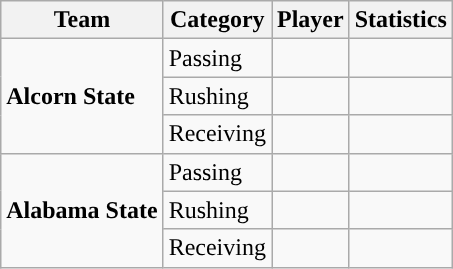<table class="wikitable" style="float: right;">
<tr>
<th>Team</th>
<th>Category</th>
<th>Player</th>
<th>Statistics</th>
</tr>
<tr>
<td rowspan=3><strong>Alcorn State</strong></td>
<td>Passing</td>
<td></td>
<td></td>
</tr>
<tr>
<td>Rushing</td>
<td></td>
<td></td>
</tr>
<tr>
<td>Receiving</td>
<td></td>
<td></td>
</tr>
<tr>
<td rowspan=3><strong>Alabama State</strong></td>
<td>Passing</td>
<td></td>
<td></td>
</tr>
<tr>
<td>Rushing</td>
<td></td>
<td></td>
</tr>
<tr>
<td>Receiving</td>
<td></td>
<td></td>
</tr>
</table>
